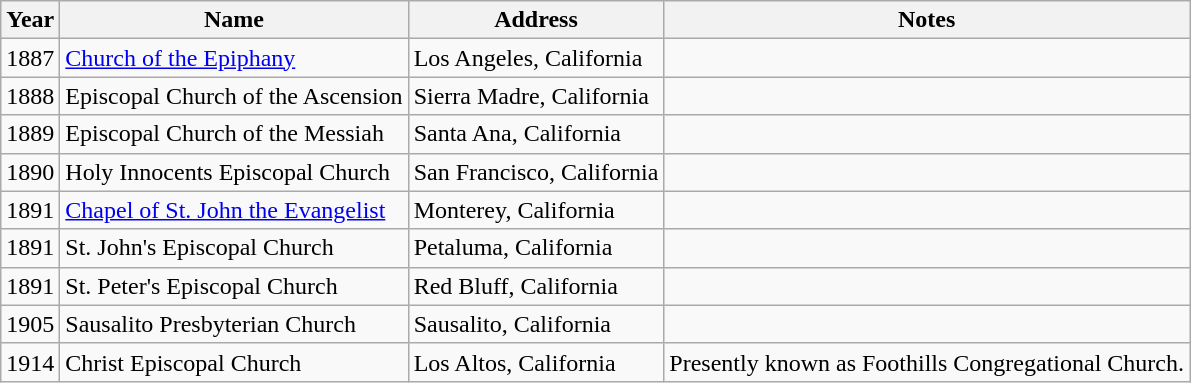<table class="wikitable sortable">
<tr>
<th>Year</th>
<th>Name</th>
<th>Address</th>
<th>Notes</th>
</tr>
<tr>
<td>1887</td>
<td><a href='#'>Church of the Epiphany</a></td>
<td>Los Angeles, California</td>
<td></td>
</tr>
<tr>
<td>1888</td>
<td>Episcopal Church of the Ascension</td>
<td>Sierra Madre, California</td>
<td></td>
</tr>
<tr>
<td>1889</td>
<td>Episcopal Church of the Messiah</td>
<td>Santa Ana, California</td>
<td></td>
</tr>
<tr>
<td>1890</td>
<td>Holy Innocents Episcopal Church</td>
<td>San Francisco, California</td>
<td></td>
</tr>
<tr>
<td>1891</td>
<td><a href='#'>Chapel of St. John the Evangelist</a></td>
<td>Monterey, California</td>
<td></td>
</tr>
<tr>
<td>1891</td>
<td>St. John's Episcopal Church</td>
<td>Petaluma, California</td>
<td></td>
</tr>
<tr>
<td>1891</td>
<td>St. Peter's Episcopal Church</td>
<td>Red Bluff, California</td>
<td></td>
</tr>
<tr>
<td>1905</td>
<td>Sausalito Presbyterian Church</td>
<td>Sausalito, California</td>
<td></td>
</tr>
<tr>
<td>1914</td>
<td>Christ Episcopal Church</td>
<td>Los Altos, California</td>
<td>Presently known as Foothills Congregational Church.</td>
</tr>
</table>
